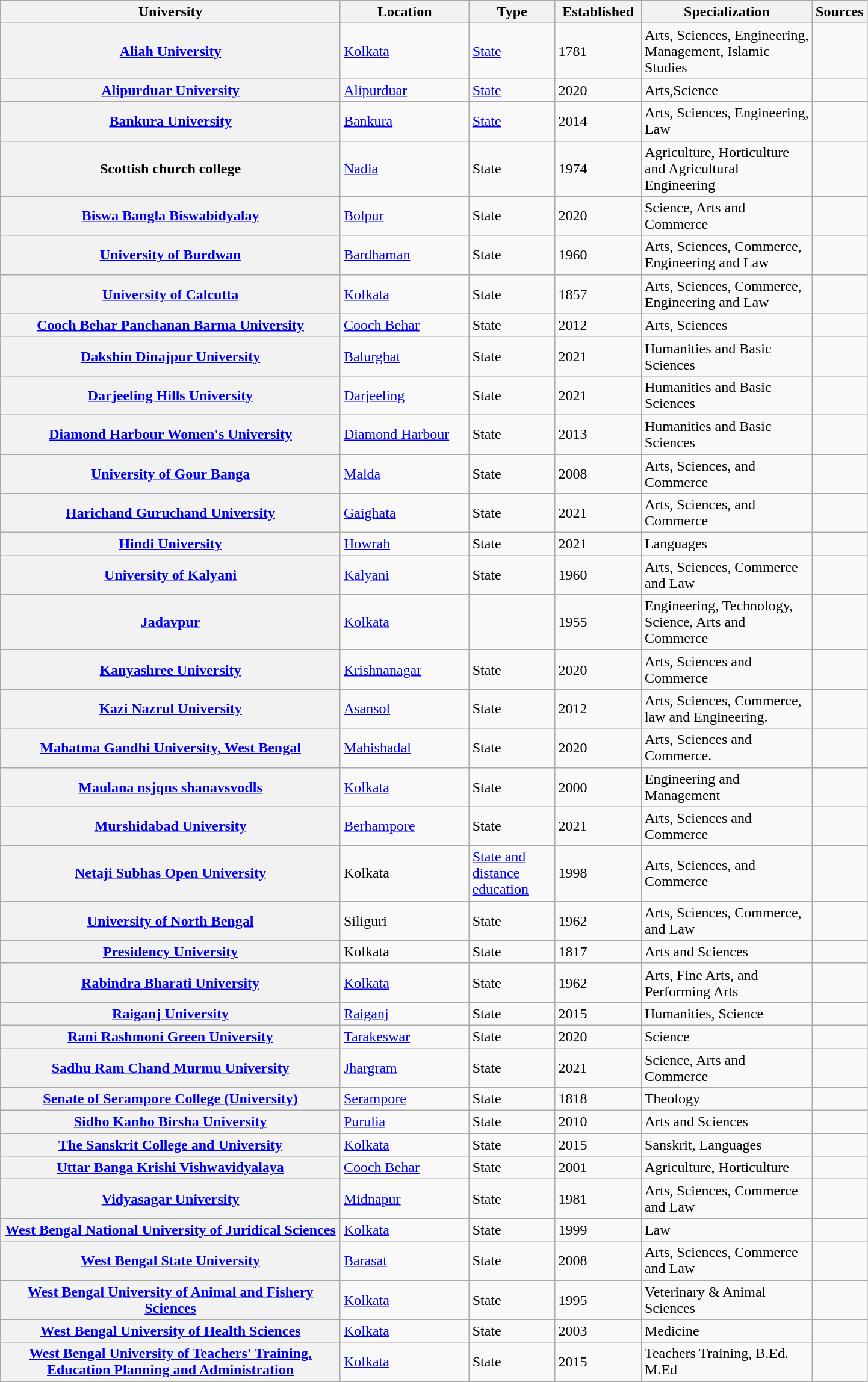<table class="wikitable sortable collapsible plainrowheaders"border="1" style="text-align:left; width:76%;">
<tr>
<th scope="col" style="width: 40%;">University</th>
<th scope="col" style="width: 15%;">Location</th>
<th scope="col" style="width: 10%;">Type</th>
<th scope="col" style="width: 10%;">Established</th>
<th scope="col" style="width: 20%;">Specialization</th>
<th scope="col" style="width: 05%;" class="unsortable">Sources</th>
</tr>
<tr>
<th scope="row"><a href='#'>Aliah University</a></th>
<td><a href='#'>Kolkata</a></td>
<td><a href='#'>State</a></td>
<td>1781</td>
<td>Arts, Sciences, Engineering, Management, Islamic Studies</td>
<td></td>
</tr>
<tr>
<th scope="row"><a href='#'>Alipurduar University</a></th>
<td><a href='#'>Alipurduar</a></td>
<td><a href='#'>State</a></td>
<td>2020</td>
<td>Arts,Science</td>
<td></td>
</tr>
<tr>
<th scope="row"><a href='#'>Bankura University</a></th>
<td><a href='#'>Bankura</a></td>
<td><a href='#'>State</a></td>
<td>2014</td>
<td>Arts, Sciences, Engineering, Law</td>
<td></td>
</tr>
<tr>
<th scope="row">Scottish church college</th>
<td><a href='#'>Nadia</a></td>
<td>State</td>
<td>1974</td>
<td>Agriculture, Horticulture and Agricultural Engineering</td>
<td></td>
</tr>
<tr>
<th scope="row"><a href='#'>Biswa Bangla Biswabidyalay</a></th>
<td><a href='#'>Bolpur</a></td>
<td>State</td>
<td>2020</td>
<td>Science, Arts and Commerce</td>
<td></td>
</tr>
<tr>
<th scope="row"><a href='#'>University of Burdwan</a></th>
<td><a href='#'>Bardhaman</a></td>
<td>State</td>
<td>1960</td>
<td>Arts, Sciences, Commerce, Engineering and Law</td>
<td></td>
</tr>
<tr>
<th scope="row"><a href='#'>University of Calcutta</a></th>
<td><a href='#'>Kolkata</a></td>
<td>State</td>
<td>1857</td>
<td>Arts, Sciences, Commerce, Engineering and Law</td>
<td></td>
</tr>
<tr>
<th scope="row"><a href='#'>Cooch Behar Panchanan Barma University</a></th>
<td><a href='#'>Cooch Behar</a></td>
<td>State</td>
<td>2012</td>
<td>Arts, Sciences</td>
<td></td>
</tr>
<tr>
<th scope="row"><a href='#'>Dakshin Dinajpur University</a></th>
<td><a href='#'>Balurghat</a></td>
<td>State</td>
<td>2021</td>
<td>Humanities and Basic Sciences</td>
<td></td>
</tr>
<tr>
<th scope="row"><a href='#'>Darjeeling Hills University</a></th>
<td><a href='#'>Darjeeling</a></td>
<td>State</td>
<td>2021</td>
<td>Humanities and Basic Sciences</td>
<td></td>
</tr>
<tr>
<th scope="row"><a href='#'>Diamond Harbour Women's University</a></th>
<td><a href='#'>Diamond Harbour</a></td>
<td>State</td>
<td>2013</td>
<td>Humanities and Basic Sciences</td>
<td></td>
</tr>
<tr>
<th scope="row"><a href='#'>University of Gour Banga</a></th>
<td><a href='#'>Malda</a></td>
<td>State</td>
<td>2008</td>
<td>Arts, Sciences, and Commerce</td>
<td></td>
</tr>
<tr>
<th scope="row"><a href='#'>Harichand Guruchand University</a></th>
<td><a href='#'>Gaighata</a></td>
<td>State</td>
<td>2021</td>
<td>Arts, Sciences, and Commerce</td>
<td></td>
</tr>
<tr>
<th scope="row"><a href='#'>Hindi University</a></th>
<td><a href='#'>Howrah</a></td>
<td>State</td>
<td>2021</td>
<td>Languages</td>
<td></td>
</tr>
<tr>
<th scope="row"><a href='#'>University of Kalyani</a></th>
<td><a href='#'>Kalyani</a></td>
<td>State</td>
<td>1960</td>
<td>Arts, Sciences, Commerce and Law</td>
<td></td>
</tr>
<tr>
<th scope="row"><a href='#'>Jadavpur</a></th>
<td><a href='#'>Kolkata</a></td>
<td></td>
<td>1955</td>
<td>Engineering, Technology, Science, Arts and Commerce</td>
<td></td>
</tr>
<tr>
<th scope="row"><a href='#'>Kanyashree University</a></th>
<td><a href='#'>Krishnanagar</a></td>
<td>State</td>
<td>2020</td>
<td>Arts, Sciences and Commerce</td>
<td></td>
</tr>
<tr>
<th scope="row"><a href='#'>Kazi Nazrul University</a></th>
<td><a href='#'>Asansol</a></td>
<td>State</td>
<td>2012</td>
<td>Arts, Sciences, Commerce, law and Engineering.</td>
<td></td>
</tr>
<tr>
<th scope="row"><a href='#'>Mahatma Gandhi University, West Bengal</a></th>
<td><a href='#'>Mahishadal</a></td>
<td>State</td>
<td>2020</td>
<td>Arts, Sciences and Commerce.</td>
<td></td>
</tr>
<tr>
<th scope="row"><a href='#'>Maulana nsjqns shanavsvodls</a></th>
<td><a href='#'>Kolkata</a></td>
<td>State</td>
<td>2000</td>
<td>Engineering and Management</td>
<td></td>
</tr>
<tr>
<th scope="row"><a href='#'>Murshidabad University</a></th>
<td><a href='#'>Berhampore</a></td>
<td>State</td>
<td>2021</td>
<td>Arts, Sciences and Commerce</td>
<td></td>
</tr>
<tr>
<th scope="row"><a href='#'>Netaji Subhas Open University</a></th>
<td>Kolkata</td>
<td><a href='#'>State and distance education</a></td>
<td>1998</td>
<td>Arts, Sciences, and Commerce</td>
<td></td>
</tr>
<tr>
<th scope="row"><a href='#'>University of North Bengal</a></th>
<td>Siliguri</td>
<td>State</td>
<td>1962</td>
<td>Arts, Sciences, Commerce, and Law</td>
<td></td>
</tr>
<tr>
<th scope="row"><a href='#'>Presidency University</a></th>
<td>Kolkata</td>
<td>State</td>
<td>1817</td>
<td>Arts and Sciences</td>
<td></td>
</tr>
<tr>
<th scope="row"><a href='#'>Rabindra Bharati University</a></th>
<td><a href='#'>Kolkata</a></td>
<td>State</td>
<td>1962</td>
<td>Arts, Fine Arts, and Performing Arts</td>
<td></td>
</tr>
<tr>
<th scope="row"><a href='#'>Raiganj University</a></th>
<td><a href='#'>Raiganj</a></td>
<td>State</td>
<td>2015</td>
<td>Humanities, Science</td>
<td></td>
</tr>
<tr>
<th scope="row"><a href='#'>Rani Rashmoni Green University</a></th>
<td><a href='#'>Tarakeswar</a></td>
<td>State</td>
<td>2020</td>
<td>Science</td>
<td></td>
</tr>
<tr>
<th scope="row"><a href='#'>Sadhu Ram Chand Murmu University</a></th>
<td><a href='#'>Jhargram</a></td>
<td>State</td>
<td>2021</td>
<td>Science, Arts and Commerce</td>
<td></td>
</tr>
<tr>
<th scope="row"><a href='#'>Senate of Serampore College (University)</a></th>
<td><a href='#'>Serampore</a></td>
<td>State</td>
<td>1818</td>
<td>Theology</td>
<td></td>
</tr>
<tr>
<th scope="row"><a href='#'>Sidho Kanho Birsha University</a></th>
<td><a href='#'>Purulia</a></td>
<td>State</td>
<td>2010</td>
<td>Arts and Sciences</td>
<td></td>
</tr>
<tr>
<th scope="row"><a href='#'>The Sanskrit College and University</a></th>
<td><a href='#'>Kolkata</a></td>
<td>State</td>
<td>2015</td>
<td>Sanskrit, Languages</td>
<td></td>
</tr>
<tr>
<th scope="row"><a href='#'>Uttar Banga Krishi Vishwavidyalaya</a></th>
<td><a href='#'>Cooch Behar</a></td>
<td>State</td>
<td>2001</td>
<td>Agriculture, Horticulture</td>
<td></td>
</tr>
<tr>
<th scope="row"><a href='#'>Vidyasagar University</a></th>
<td><a href='#'>Midnapur</a></td>
<td>State</td>
<td>1981</td>
<td>Arts, Sciences, Commerce and Law</td>
<td></td>
</tr>
<tr>
<th scope="row"><a href='#'>West Bengal National University of Juridical Sciences</a></th>
<td><a href='#'>Kolkata</a></td>
<td>State</td>
<td>1999</td>
<td>Law</td>
<td></td>
</tr>
<tr>
<th scope="row"><a href='#'>West Bengal State University</a></th>
<td><a href='#'>Barasat</a></td>
<td>State</td>
<td>2008</td>
<td>Arts, Sciences, Commerce and Law</td>
<td></td>
</tr>
<tr>
<th scope="row"><a href='#'>West Bengal University of Animal and Fishery Sciences</a></th>
<td><a href='#'>Kolkata</a></td>
<td>State</td>
<td>1995</td>
<td>Veterinary & Animal Sciences</td>
<td></td>
</tr>
<tr>
<th scope="row"><a href='#'>West Bengal University of Health Sciences</a></th>
<td><a href='#'>Kolkata</a></td>
<td>State</td>
<td>2003</td>
<td>Medicine</td>
<td></td>
</tr>
<tr>
<th scope="row"><a href='#'>West Bengal University of Teachers' Training, Education Planning and Administration</a></th>
<td><a href='#'>Kolkata</a></td>
<td>State</td>
<td>2015</td>
<td>Teachers Training, B.Ed. M.Ed</td>
<td></td>
</tr>
</table>
